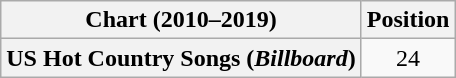<table class="wikitable plainrowheaders" style="text-align:center">
<tr>
<th scope="col">Chart (2010–2019)</th>
<th scope="col">Position</th>
</tr>
<tr>
<th scope="row">US Hot Country Songs (<em>Billboard</em>)</th>
<td>24</td>
</tr>
</table>
